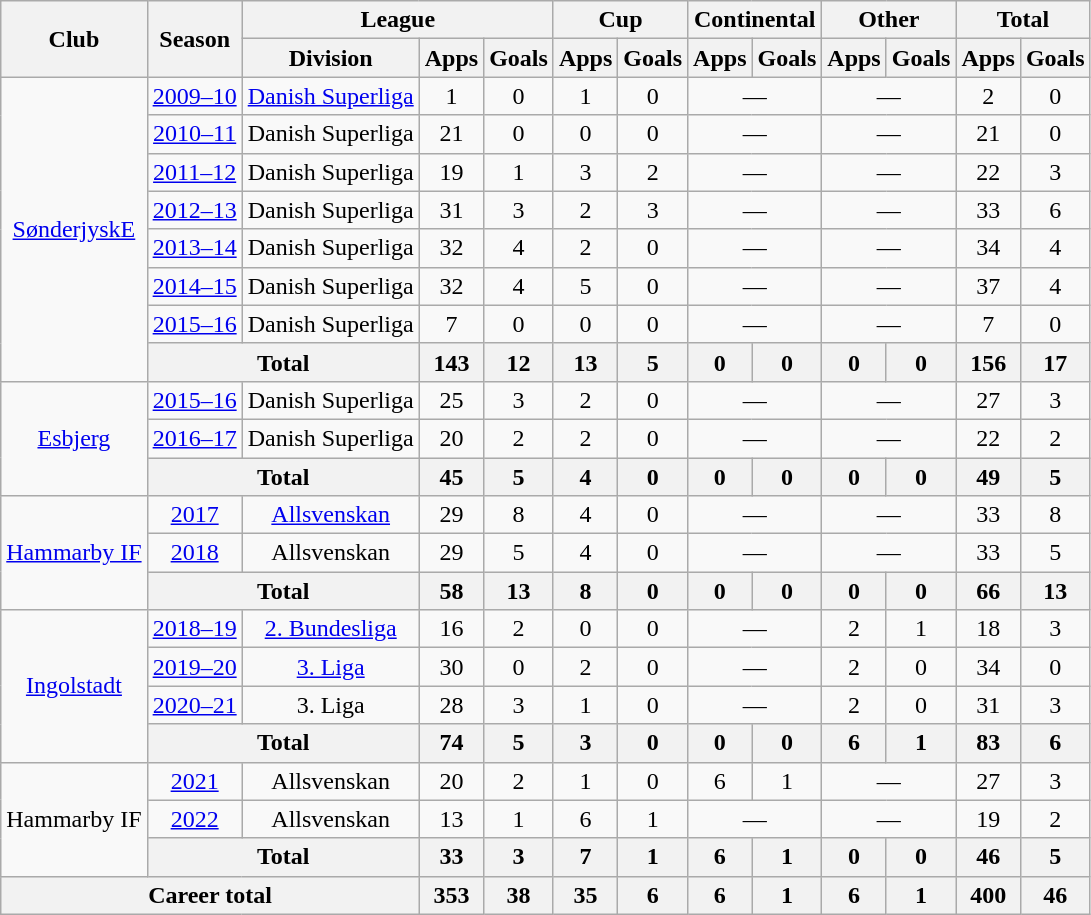<table class="wikitable" style="text-align:center">
<tr>
<th rowspan="2">Club</th>
<th rowspan="2">Season</th>
<th colspan="3">League</th>
<th colspan="2">Cup</th>
<th colspan="2">Continental</th>
<th colspan="2">Other</th>
<th colspan="2">Total</th>
</tr>
<tr>
<th>Division</th>
<th>Apps</th>
<th>Goals</th>
<th>Apps</th>
<th>Goals</th>
<th>Apps</th>
<th>Goals</th>
<th>Apps</th>
<th>Goals</th>
<th>Apps</th>
<th>Goals</th>
</tr>
<tr>
<td rowspan="8"><a href='#'>SønderjyskE</a></td>
<td><a href='#'>2009–10</a></td>
<td><a href='#'>Danish Superliga</a></td>
<td>1</td>
<td>0</td>
<td>1</td>
<td>0</td>
<td colspan="2">—</td>
<td colspan="2">—</td>
<td>2</td>
<td>0</td>
</tr>
<tr>
<td><a href='#'>2010–11</a></td>
<td>Danish Superliga</td>
<td>21</td>
<td>0</td>
<td>0</td>
<td>0</td>
<td colspan="2">—</td>
<td colspan="2">—</td>
<td>21</td>
<td>0</td>
</tr>
<tr>
<td><a href='#'>2011–12</a></td>
<td>Danish Superliga</td>
<td>19</td>
<td>1</td>
<td>3</td>
<td>2</td>
<td colspan="2">—</td>
<td colspan="2">—</td>
<td>22</td>
<td>3</td>
</tr>
<tr>
<td><a href='#'>2012–13</a></td>
<td>Danish Superliga</td>
<td>31</td>
<td>3</td>
<td>2</td>
<td>3</td>
<td colspan="2">—</td>
<td colspan="2">—</td>
<td>33</td>
<td>6</td>
</tr>
<tr>
<td><a href='#'>2013–14</a></td>
<td>Danish Superliga</td>
<td>32</td>
<td>4</td>
<td>2</td>
<td>0</td>
<td colspan="2">—</td>
<td colspan="2">—</td>
<td>34</td>
<td>4</td>
</tr>
<tr>
<td><a href='#'>2014–15</a></td>
<td>Danish Superliga</td>
<td>32</td>
<td>4</td>
<td>5</td>
<td>0</td>
<td colspan="2">—</td>
<td colspan="2">—</td>
<td>37</td>
<td>4</td>
</tr>
<tr>
<td><a href='#'>2015–16</a></td>
<td>Danish Superliga</td>
<td>7</td>
<td>0</td>
<td>0</td>
<td>0</td>
<td colspan="2">—</td>
<td colspan="2">—</td>
<td>7</td>
<td>0</td>
</tr>
<tr>
<th colspan="2">Total</th>
<th>143</th>
<th>12</th>
<th>13</th>
<th>5</th>
<th>0</th>
<th>0</th>
<th>0</th>
<th>0</th>
<th>156</th>
<th>17</th>
</tr>
<tr>
<td rowspan="3"><a href='#'>Esbjerg</a></td>
<td><a href='#'>2015–16</a></td>
<td>Danish Superliga</td>
<td>25</td>
<td>3</td>
<td>2</td>
<td>0</td>
<td colspan="2">—</td>
<td colspan="2">—</td>
<td>27</td>
<td>3</td>
</tr>
<tr>
<td><a href='#'>2016–17</a></td>
<td>Danish Superliga</td>
<td>20</td>
<td>2</td>
<td>2</td>
<td>0</td>
<td colspan="2">—</td>
<td colspan="2">—</td>
<td>22</td>
<td>2</td>
</tr>
<tr>
<th colspan="2">Total</th>
<th>45</th>
<th>5</th>
<th>4</th>
<th>0</th>
<th>0</th>
<th>0</th>
<th>0</th>
<th>0</th>
<th>49</th>
<th>5</th>
</tr>
<tr>
<td rowspan="3"><a href='#'>Hammarby IF</a></td>
<td><a href='#'>2017</a></td>
<td><a href='#'>Allsvenskan</a></td>
<td>29</td>
<td>8</td>
<td>4</td>
<td>0</td>
<td colspan="2">—</td>
<td colspan="2">—</td>
<td>33</td>
<td>8</td>
</tr>
<tr>
<td><a href='#'>2018</a></td>
<td>Allsvenskan</td>
<td>29</td>
<td>5</td>
<td>4</td>
<td>0</td>
<td colspan="2">—</td>
<td colspan="2">—</td>
<td>33</td>
<td>5</td>
</tr>
<tr>
<th colspan="2">Total</th>
<th>58</th>
<th>13</th>
<th>8</th>
<th>0</th>
<th>0</th>
<th>0</th>
<th>0</th>
<th>0</th>
<th>66</th>
<th>13</th>
</tr>
<tr>
<td rowspan="4"><a href='#'>Ingolstadt</a></td>
<td><a href='#'>2018–19</a></td>
<td rowspan="1"><a href='#'>2. Bundesliga</a></td>
<td>16</td>
<td>2</td>
<td>0</td>
<td>0</td>
<td colspan="2">—</td>
<td>2</td>
<td>1</td>
<td>18</td>
<td>3</td>
</tr>
<tr>
<td><a href='#'>2019–20</a></td>
<td><a href='#'>3. Liga</a></td>
<td>30</td>
<td>0</td>
<td>2</td>
<td>0</td>
<td colspan="2">—</td>
<td>2</td>
<td>0</td>
<td>34</td>
<td>0</td>
</tr>
<tr>
<td><a href='#'>2020–21</a></td>
<td>3. Liga</td>
<td>28</td>
<td>3</td>
<td>1</td>
<td>0</td>
<td colspan="2">—</td>
<td>2</td>
<td>0</td>
<td>31</td>
<td>3</td>
</tr>
<tr>
<th colspan="2">Total</th>
<th>74</th>
<th>5</th>
<th>3</th>
<th>0</th>
<th>0</th>
<th>0</th>
<th>6</th>
<th>1</th>
<th>83</th>
<th>6</th>
</tr>
<tr>
<td rowspan="3">Hammarby IF</td>
<td><a href='#'>2021</a></td>
<td>Allsvenskan</td>
<td>20</td>
<td>2</td>
<td>1</td>
<td>0</td>
<td>6</td>
<td>1</td>
<td colspan="2">—</td>
<td>27</td>
<td>3</td>
</tr>
<tr>
<td><a href='#'>2022</a></td>
<td>Allsvenskan</td>
<td>13</td>
<td>1</td>
<td>6</td>
<td>1</td>
<td colspan="2">—</td>
<td colspan="2">—</td>
<td>19</td>
<td>2</td>
</tr>
<tr>
<th colspan="2">Total</th>
<th>33</th>
<th>3</th>
<th>7</th>
<th>1</th>
<th>6</th>
<th>1</th>
<th>0</th>
<th>0</th>
<th>46</th>
<th>5</th>
</tr>
<tr>
<th colspan="3">Career total</th>
<th>353</th>
<th>38</th>
<th>35</th>
<th>6</th>
<th>6</th>
<th>1</th>
<th>6</th>
<th>1</th>
<th>400</th>
<th>46</th>
</tr>
</table>
